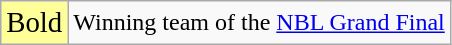<table class="wikitable">
<tr>
<td bgcolor=#FFFF99><big>Bold</big></td>
<td>Winning team of the <a href='#'>NBL Grand Final</a></td>
</tr>
</table>
